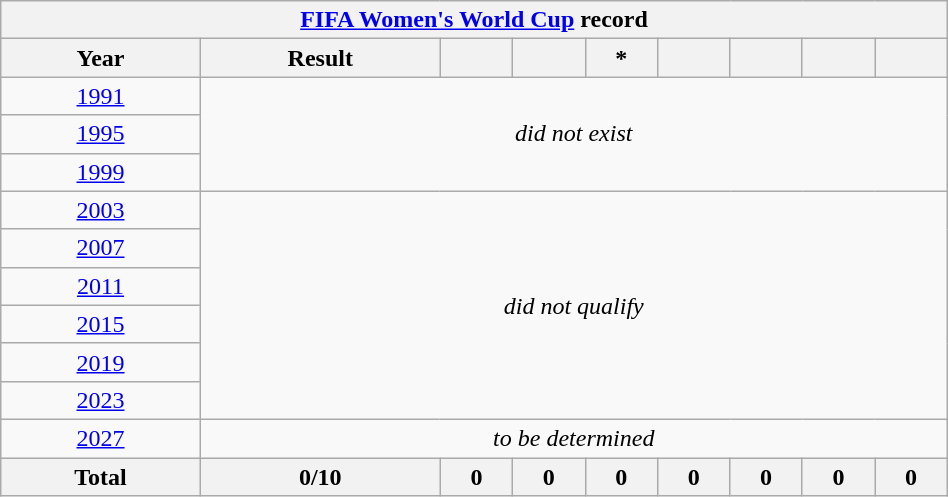<table class="wikitable" style="text-align: center; width:50%;">
<tr>
<th colspan=10><a href='#'>FIFA Women's World Cup</a> record</th>
</tr>
<tr>
<th>Year</th>
<th>Result</th>
<th></th>
<th></th>
<th>*</th>
<th></th>
<th></th>
<th></th>
<th></th>
</tr>
<tr>
<td> <a href='#'>1991</a></td>
<td rowspan=3 colspan=8><em>did not exist</em></td>
</tr>
<tr>
<td> <a href='#'>1995</a></td>
</tr>
<tr>
<td> <a href='#'>1999</a></td>
</tr>
<tr>
<td> <a href='#'>2003</a></td>
<td colspan=8 rowspan=6><em>did not qualify</em></td>
</tr>
<tr>
<td> <a href='#'>2007</a></td>
</tr>
<tr>
<td> <a href='#'>2011</a></td>
</tr>
<tr>
<td> <a href='#'>2015</a></td>
</tr>
<tr>
<td> <a href='#'>2019</a></td>
</tr>
<tr>
<td> <a href='#'>2023</a></td>
</tr>
<tr>
<td> <a href='#'>2027</a></td>
<td colspan=8><em>to be determined</em></td>
</tr>
<tr>
<th>Total</th>
<th>0/10</th>
<th>0</th>
<th>0</th>
<th>0</th>
<th>0</th>
<th>0</th>
<th>0</th>
<th>0</th>
</tr>
</table>
